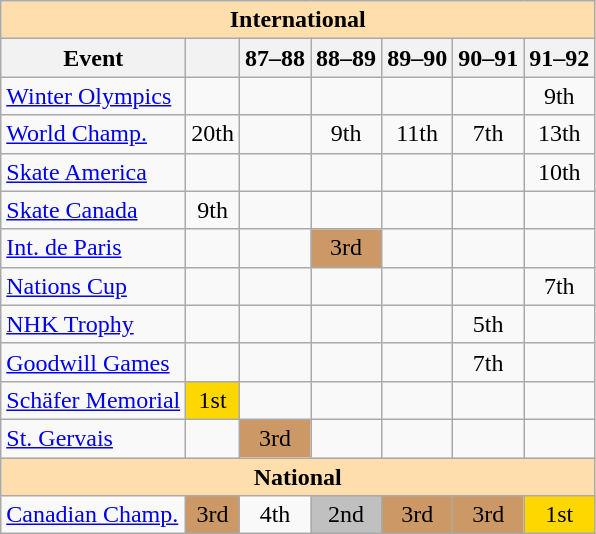<table class="wikitable" style="text-align:center">
<tr>
<th style="background-color: #ffdead; " colspan=7 align=center>International</th>
</tr>
<tr>
<th>Event</th>
<th></th>
<th>87–88</th>
<th>88–89</th>
<th>89–90</th>
<th>90–91</th>
<th>91–92</th>
</tr>
<tr>
<td align=left><a href='#'>Winter Olympics</a></td>
<td></td>
<td></td>
<td></td>
<td></td>
<td></td>
<td>9th</td>
</tr>
<tr>
<td align=left><a href='#'>World Champ.</a></td>
<td>20th</td>
<td></td>
<td>9th</td>
<td>11th</td>
<td>7th</td>
<td>13th</td>
</tr>
<tr>
<td align=left><a href='#'>Skate America</a></td>
<td></td>
<td></td>
<td></td>
<td></td>
<td></td>
<td>10th</td>
</tr>
<tr>
<td align=left><a href='#'>Skate Canada</a></td>
<td>9th</td>
<td></td>
<td></td>
<td></td>
<td></td>
<td></td>
</tr>
<tr>
<td align=left><a href='#'>Int. de Paris</a></td>
<td></td>
<td></td>
<td bgcolor=cc9966>3rd</td>
<td></td>
<td></td>
<td></td>
</tr>
<tr>
<td align=left><a href='#'>Nations Cup</a></td>
<td></td>
<td></td>
<td></td>
<td></td>
<td></td>
<td>7th</td>
</tr>
<tr>
<td align=left><a href='#'>NHK Trophy</a></td>
<td></td>
<td></td>
<td></td>
<td></td>
<td>5th</td>
<td></td>
</tr>
<tr>
<td align=left><a href='#'>Goodwill Games</a></td>
<td></td>
<td></td>
<td></td>
<td></td>
<td>7th</td>
<td></td>
</tr>
<tr>
<td align=left><a href='#'>Schäfer Memorial</a></td>
<td bgcolor=gold>1st</td>
<td></td>
<td></td>
<td></td>
<td></td>
<td></td>
</tr>
<tr>
<td align=left><a href='#'>St. Gervais</a></td>
<td></td>
<td bgcolor=cc9966>3rd</td>
<td></td>
<td></td>
<td></td>
<td></td>
</tr>
<tr>
<th style="background-color: #ffdead; " colspan=7 align=center>National</th>
</tr>
<tr>
<td align=left><a href='#'>Canadian Champ.</a></td>
<td bgcolor=cc9966>3rd</td>
<td>4th</td>
<td bgcolor=silver>2nd</td>
<td bgcolor=cc9966>3rd</td>
<td bgcolor=cc9966>3rd</td>
<td bgcolor=gold>1st</td>
</tr>
</table>
